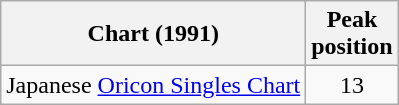<table class="wikitable">
<tr>
<th>Chart (1991)</th>
<th>Peak<br>position</th>
</tr>
<tr>
<td>Japanese <a href='#'>Oricon Singles Chart</a></td>
<td align="center">13</td>
</tr>
</table>
